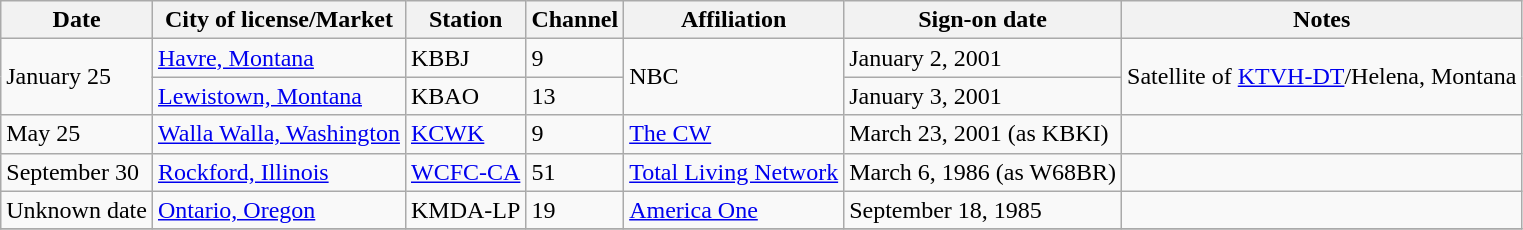<table class="wikitable sortable">
<tr>
<th>Date</th>
<th>City of license/Market</th>
<th>Station</th>
<th>Channel</th>
<th>Affiliation</th>
<th>Sign-on date</th>
<th>Notes</th>
</tr>
<tr>
<td rowspan=2>January 25</td>
<td><a href='#'>Havre, Montana</a></td>
<td>KBBJ</td>
<td>9</td>
<td rowspan=2>NBC</td>
<td>January 2, 2001</td>
<td rowspan=2>Satellite of <a href='#'>KTVH-DT</a>/Helena, Montana</td>
</tr>
<tr>
<td><a href='#'>Lewistown, Montana</a></td>
<td>KBAO</td>
<td>13</td>
<td>January 3, 2001</td>
</tr>
<tr>
<td>May 25</td>
<td><a href='#'>Walla Walla, Washington</a></td>
<td><a href='#'>KCWK</a></td>
<td>9</td>
<td><a href='#'>The CW</a></td>
<td>March 23, 2001 (as KBKI)</td>
<td></td>
</tr>
<tr>
<td>September 30</td>
<td><a href='#'>Rockford, Illinois</a></td>
<td><a href='#'>WCFC-CA</a></td>
<td>51</td>
<td><a href='#'>Total Living Network</a></td>
<td>March 6, 1986 (as W68BR)</td>
<td></td>
</tr>
<tr>
<td>Unknown date</td>
<td><a href='#'>Ontario, Oregon</a></td>
<td>KMDA-LP</td>
<td>19</td>
<td><a href='#'>America One</a></td>
<td>September 18, 1985</td>
<td></td>
</tr>
<tr>
</tr>
</table>
